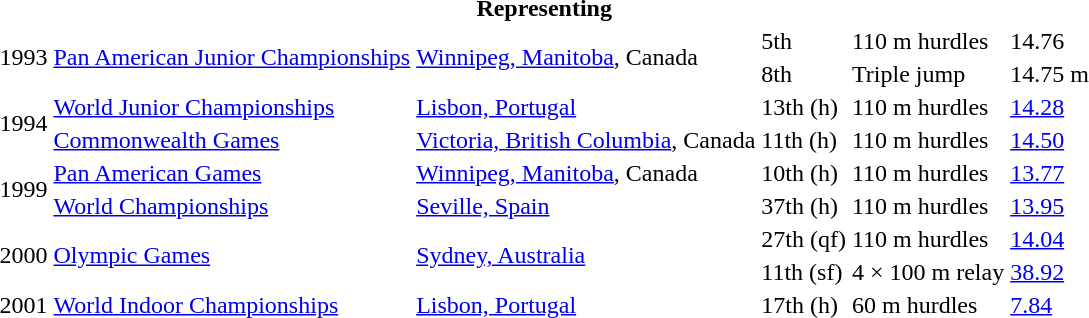<table>
<tr>
<th colspan="6">Representing </th>
</tr>
<tr>
<td rowspan=2>1993</td>
<td rowspan=2><a href='#'>Pan American Junior Championships</a></td>
<td rowspan=2><a href='#'>Winnipeg, Manitoba</a>, Canada</td>
<td>5th</td>
<td>110 m hurdles</td>
<td>14.76</td>
</tr>
<tr>
<td>8th</td>
<td>Triple jump</td>
<td>14.75 m</td>
</tr>
<tr>
<td rowspan=2>1994</td>
<td><a href='#'>World Junior Championships</a></td>
<td><a href='#'>Lisbon, Portugal</a></td>
<td>13th (h)</td>
<td>110 m hurdles</td>
<td><a href='#'>14.28</a></td>
</tr>
<tr>
<td><a href='#'>Commonwealth Games</a></td>
<td><a href='#'>Victoria, British Columbia</a>, Canada</td>
<td>11th (h)</td>
<td>110 m hurdles</td>
<td><a href='#'>14.50</a></td>
</tr>
<tr>
<td rowspan=2>1999</td>
<td><a href='#'>Pan American Games</a></td>
<td><a href='#'>Winnipeg, Manitoba</a>, Canada</td>
<td>10th (h)</td>
<td>110 m hurdles</td>
<td><a href='#'>13.77</a></td>
</tr>
<tr>
<td><a href='#'>World Championships</a></td>
<td><a href='#'>Seville, Spain</a></td>
<td>37th (h)</td>
<td>110 m hurdles</td>
<td><a href='#'>13.95</a></td>
</tr>
<tr>
<td rowspan=2>2000</td>
<td rowspan=2><a href='#'>Olympic Games</a></td>
<td rowspan=2><a href='#'>Sydney, Australia</a></td>
<td>27th (qf)</td>
<td>110 m hurdles</td>
<td><a href='#'>14.04</a></td>
</tr>
<tr>
<td>11th (sf)</td>
<td>4 × 100 m relay</td>
<td><a href='#'>38.92</a></td>
</tr>
<tr>
<td>2001</td>
<td><a href='#'>World Indoor Championships</a></td>
<td><a href='#'>Lisbon, Portugal</a></td>
<td>17th (h)</td>
<td>60 m hurdles</td>
<td><a href='#'>7.84</a></td>
</tr>
</table>
